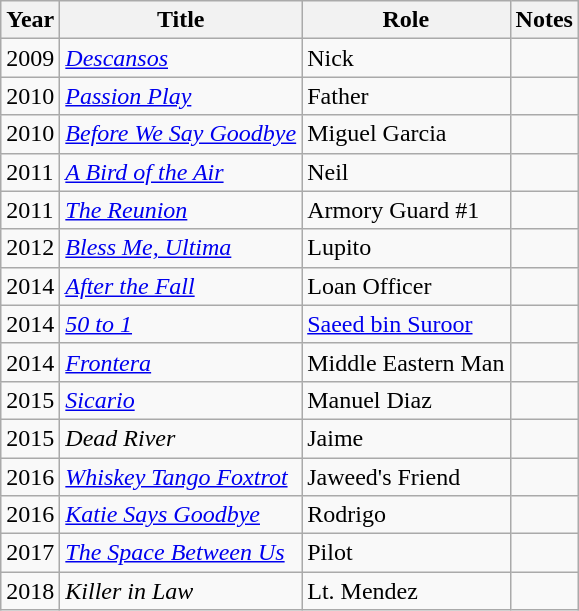<table class="wikitable sortable">
<tr>
<th>Year</th>
<th>Title</th>
<th>Role</th>
<th>Notes</th>
</tr>
<tr>
<td>2009</td>
<td><em><a href='#'>Descansos</a></em></td>
<td>Nick</td>
<td></td>
</tr>
<tr>
<td>2010</td>
<td><a href='#'><em>Passion Play</em></a></td>
<td>Father</td>
<td></td>
</tr>
<tr>
<td>2010</td>
<td><em><a href='#'>Before We Say Goodbye</a></em></td>
<td>Miguel Garcia</td>
<td></td>
</tr>
<tr>
<td>2011</td>
<td><em><a href='#'>A Bird of the Air</a></em></td>
<td>Neil</td>
<td></td>
</tr>
<tr>
<td>2011</td>
<td><a href='#'><em>The Reunion</em></a></td>
<td>Armory Guard #1</td>
<td></td>
</tr>
<tr>
<td>2012</td>
<td><a href='#'><em>Bless Me, Ultima</em></a></td>
<td>Lupito</td>
<td></td>
</tr>
<tr>
<td>2014</td>
<td><a href='#'><em>After the Fall</em></a></td>
<td>Loan Officer</td>
<td></td>
</tr>
<tr>
<td>2014</td>
<td><em><a href='#'>50 to 1</a></em></td>
<td><a href='#'>Saeed bin Suroor</a></td>
<td></td>
</tr>
<tr>
<td>2014</td>
<td><a href='#'><em>Frontera</em></a></td>
<td>Middle Eastern Man</td>
<td></td>
</tr>
<tr>
<td>2015</td>
<td><a href='#'><em>Sicario</em></a></td>
<td>Manuel Diaz</td>
<td></td>
</tr>
<tr>
<td>2015</td>
<td><em>Dead River</em></td>
<td>Jaime</td>
<td></td>
</tr>
<tr>
<td>2016</td>
<td><a href='#'><em>Whiskey Tango Foxtrot</em></a></td>
<td>Jaweed's Friend</td>
<td></td>
</tr>
<tr>
<td>2016</td>
<td><em><a href='#'>Katie Says Goodbye</a></em></td>
<td>Rodrigo</td>
<td></td>
</tr>
<tr>
<td>2017</td>
<td><a href='#'><em>The Space Between Us</em></a></td>
<td>Pilot</td>
<td></td>
</tr>
<tr>
<td>2018</td>
<td><em>Killer in Law</em></td>
<td>Lt. Mendez</td>
<td></td>
</tr>
</table>
